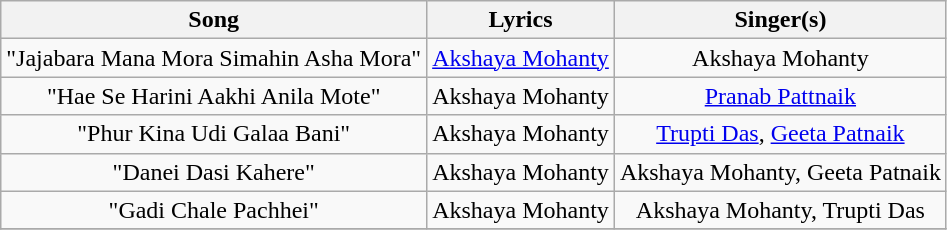<table class="wikitable sortable" style="text-align:center;">
<tr>
<th>Song</th>
<th>Lyrics</th>
<th>Singer(s)</th>
</tr>
<tr>
<td>"Jajabara Mana Mora Simahin Asha Mora"</td>
<td><a href='#'>Akshaya Mohanty</a></td>
<td>Akshaya Mohanty</td>
</tr>
<tr>
<td>"Hae Se Harini Aakhi Anila Mote"</td>
<td>Akshaya Mohanty</td>
<td><a href='#'>Pranab Pattnaik</a></td>
</tr>
<tr>
<td>"Phur Kina Udi Galaa Bani"</td>
<td>Akshaya Mohanty</td>
<td><a href='#'>Trupti Das</a>, <a href='#'>Geeta Patnaik</a></td>
</tr>
<tr>
<td>"Danei Dasi Kahere"</td>
<td>Akshaya Mohanty</td>
<td>Akshaya Mohanty, Geeta Patnaik</td>
</tr>
<tr>
<td>"Gadi Chale Pachhei"</td>
<td>Akshaya Mohanty</td>
<td>Akshaya Mohanty, Trupti Das</td>
</tr>
<tr>
</tr>
</table>
